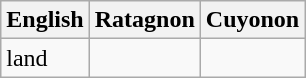<table class="wikitable">
<tr>
<th>English</th>
<th>Ratagnon</th>
<th>Cuyonon</th>
</tr>
<tr>
<td>land</td>
<td></td>
<td></td>
</tr>
</table>
